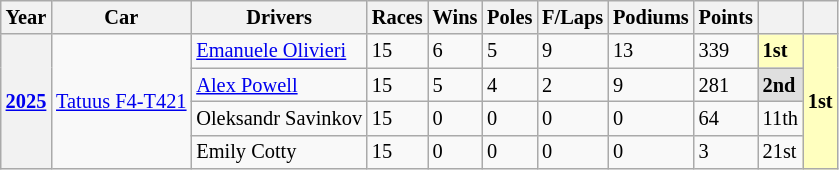<table class="wikitable" style="font-size:85%">
<tr>
<th>Year</th>
<th>Car</th>
<th>Drivers</th>
<th>Races</th>
<th>Wins</th>
<th>Poles</th>
<th>F/Laps</th>
<th>Podiums</th>
<th>Points</th>
<th></th>
<th></th>
</tr>
<tr>
<th rowspan="4"><a href='#'>2025</a></th>
<td rowspan="4"><a href='#'>Tatuus F4-T421</a></td>
<td> <a href='#'>Emanuele Olivieri</a></td>
<td>15</td>
<td>6</td>
<td>5</td>
<td>9</td>
<td>13</td>
<td>339</td>
<td style="background:#FFFFBF;"><strong>1st</strong></td>
<td rowspan="4" style="background:#FFFFBF;"><strong>1st</strong></td>
</tr>
<tr>
<td> <a href='#'>Alex Powell</a></td>
<td>15</td>
<td>5</td>
<td>4</td>
<td>2</td>
<td>9</td>
<td>281</td>
<td style="background:#DFDFDF;"><strong>2nd</strong></td>
</tr>
<tr>
<td> Oleksandr Savinkov</td>
<td>15</td>
<td>0</td>
<td>0</td>
<td>0</td>
<td>0</td>
<td>64</td>
<td>11th</td>
</tr>
<tr>
<td> Emily Cotty</td>
<td>15</td>
<td>0</td>
<td>0</td>
<td>0</td>
<td>0</td>
<td>3</td>
<td>21st</td>
</tr>
</table>
